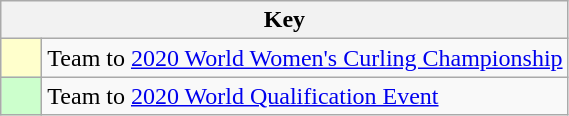<table class="wikitable" style="text-align: center;">
<tr>
<th colspan=2>Key</th>
</tr>
<tr>
<td style="background:#ffffcc; width:20px;"></td>
<td align=left>Team to <a href='#'>2020 World Women's Curling Championship</a></td>
</tr>
<tr>
<td style="background:#ccffcc; width:20px;"></td>
<td align=left>Team to <a href='#'>2020 World Qualification Event</a></td>
</tr>
</table>
